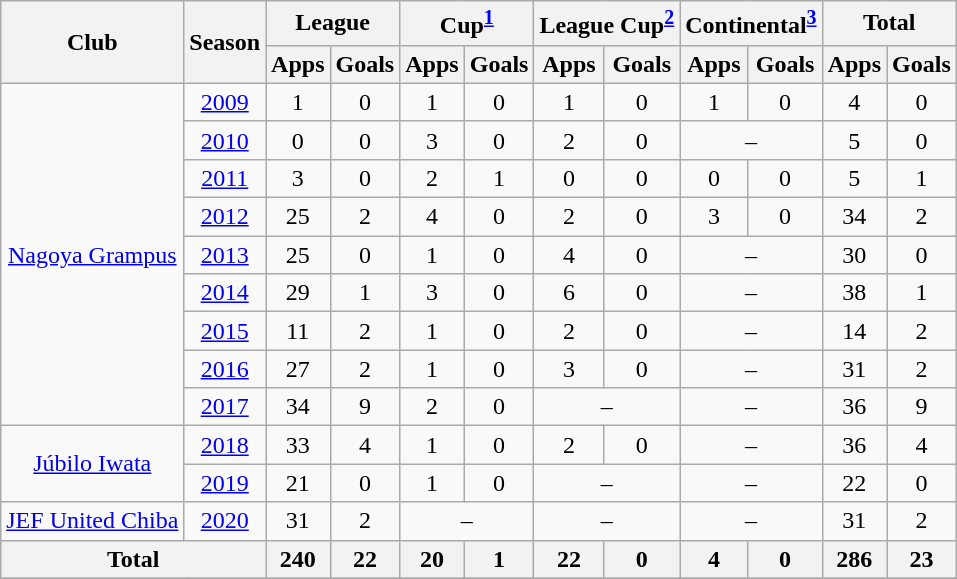<table class="wikitable" style="text-align:center;">
<tr>
<th rowspan="2">Club</th>
<th rowspan="2">Season</th>
<th colspan="2">League</th>
<th colspan="2">Cup<sup><a href='#'>1</a></sup></th>
<th colspan="2">League Cup<sup><a href='#'>2</a></sup></th>
<th colspan="2">Continental<sup><a href='#'>3</a></sup></th>
<th colspan="2">Total</th>
</tr>
<tr>
<th>Apps</th>
<th>Goals</th>
<th>Apps</th>
<th>Goals</th>
<th>Apps</th>
<th>Goals</th>
<th>Apps</th>
<th>Goals</th>
<th>Apps</th>
<th>Goals</th>
</tr>
<tr>
<td rowspan="9"><a href='#'>Nagoya Grampus</a></td>
<td><a href='#'>2009</a></td>
<td>1</td>
<td>0</td>
<td>1</td>
<td>0</td>
<td>1</td>
<td>0</td>
<td>1</td>
<td>0</td>
<td>4</td>
<td>0</td>
</tr>
<tr>
<td><a href='#'>2010</a></td>
<td>0</td>
<td>0</td>
<td>3</td>
<td>0</td>
<td>2</td>
<td>0</td>
<td colspan="2">–</td>
<td>5</td>
<td>0</td>
</tr>
<tr>
<td><a href='#'>2011</a></td>
<td>3</td>
<td>0</td>
<td>2</td>
<td>1</td>
<td>0</td>
<td>0</td>
<td>0</td>
<td>0</td>
<td>5</td>
<td>1</td>
</tr>
<tr>
<td><a href='#'>2012</a></td>
<td>25</td>
<td>2</td>
<td>4</td>
<td>0</td>
<td>2</td>
<td>0</td>
<td>3</td>
<td>0</td>
<td>34</td>
<td>2</td>
</tr>
<tr>
<td><a href='#'>2013</a></td>
<td>25</td>
<td>0</td>
<td>1</td>
<td>0</td>
<td>4</td>
<td>0</td>
<td colspan="2">–</td>
<td>30</td>
<td>0</td>
</tr>
<tr>
<td><a href='#'>2014</a></td>
<td>29</td>
<td>1</td>
<td>3</td>
<td>0</td>
<td>6</td>
<td>0</td>
<td colspan="2">–</td>
<td>38</td>
<td>1</td>
</tr>
<tr>
<td><a href='#'>2015</a></td>
<td>11</td>
<td>2</td>
<td>1</td>
<td>0</td>
<td>2</td>
<td>0</td>
<td colspan="2">–</td>
<td>14</td>
<td>2</td>
</tr>
<tr>
<td><a href='#'>2016</a></td>
<td>27</td>
<td>2</td>
<td>1</td>
<td>0</td>
<td>3</td>
<td>0</td>
<td colspan="2">–</td>
<td>31</td>
<td>2</td>
</tr>
<tr>
<td><a href='#'>2017</a></td>
<td>34</td>
<td>9</td>
<td>2</td>
<td>0</td>
<td colspan="2">–</td>
<td colspan="2">–</td>
<td>36</td>
<td>9</td>
</tr>
<tr>
<td rowspan="2"><a href='#'>Júbilo Iwata</a></td>
<td><a href='#'>2018</a></td>
<td>33</td>
<td>4</td>
<td>1</td>
<td>0</td>
<td>2</td>
<td>0</td>
<td colspan="2">–</td>
<td>36</td>
<td>4</td>
</tr>
<tr>
<td><a href='#'>2019</a></td>
<td>21</td>
<td>0</td>
<td>1</td>
<td>0</td>
<td colspan="2">–</td>
<td colspan="2">–</td>
<td>22</td>
<td>0</td>
</tr>
<tr>
<td><a href='#'>JEF United Chiba</a></td>
<td><a href='#'>2020</a></td>
<td>31</td>
<td>2</td>
<td colspan="2">–</td>
<td colspan="2">–</td>
<td colspan="2">–</td>
<td>31</td>
<td>2</td>
</tr>
<tr>
<th colspan="2">Total</th>
<th>240</th>
<th>22</th>
<th>20</th>
<th>1</th>
<th>22</th>
<th>0</th>
<th>4</th>
<th>0</th>
<th>286</th>
<th>23</th>
</tr>
<tr>
</tr>
</table>
